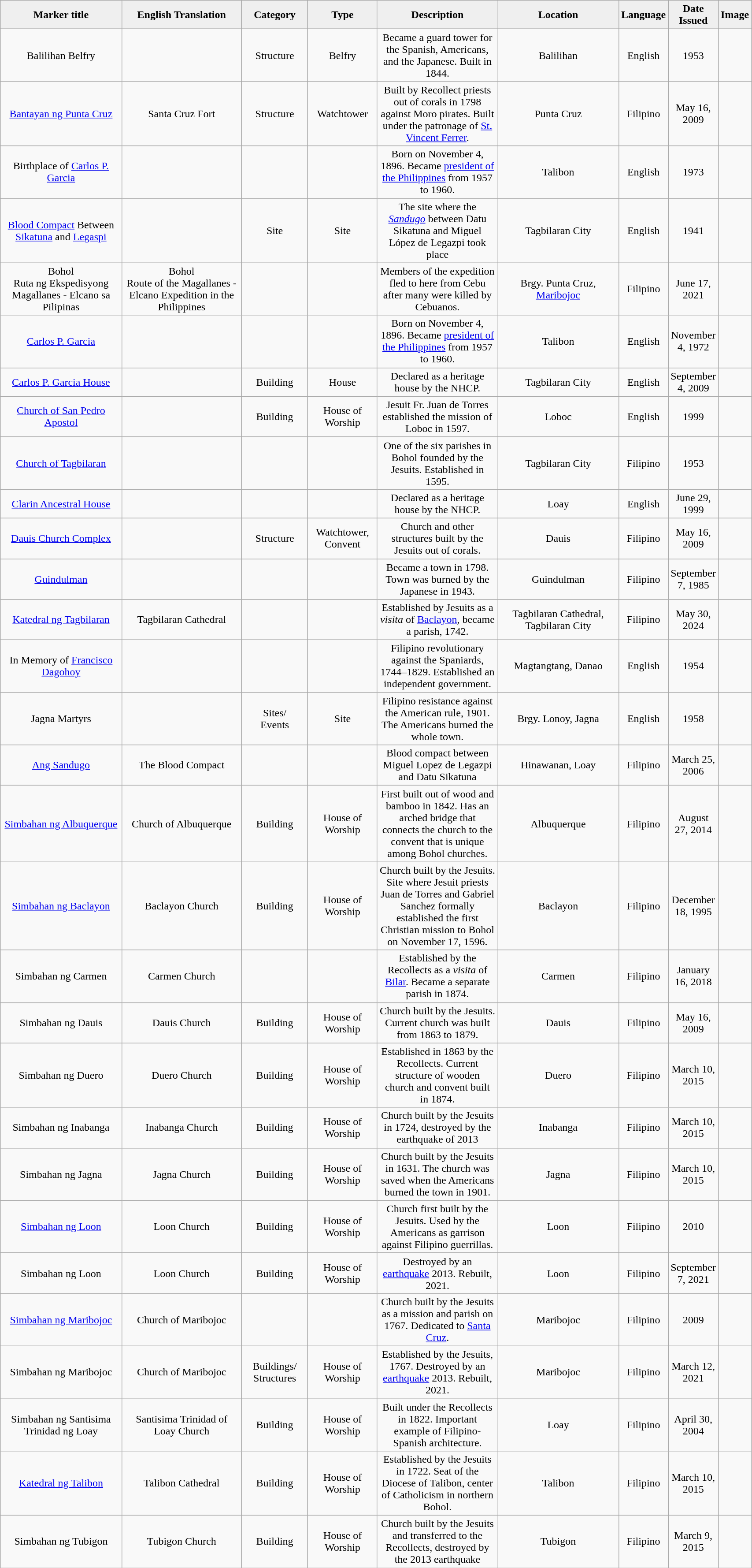<table class="wikitable" style="width:90%; text-align:center;">
<tr>
<th style="width:20%; background:#efefef;">Marker title</th>
<th style="width:20%; background:#efefef;">English Translation</th>
<th style="width:10%; background:#efefef;">Category</th>
<th style="width:10%; background:#efefef;">Type</th>
<th style="width:20%; background:#efefef;">Description</th>
<th style="width:20%; background:#efefef;">Location</th>
<th style="width:10%; background:#efefef;">Language</th>
<th style="width:10%; background:#efefef;">Date Issued</th>
<th style="width:10%; background:#efefef;">Image</th>
</tr>
<tr>
<td>Balilihan Belfry</td>
<td></td>
<td>Structure</td>
<td>Belfry</td>
<td>Became a guard tower for the Spanish, Americans, and the Japanese. Built in 1844.</td>
<td>Balilihan</td>
<td>English</td>
<td>1953</td>
<td></td>
</tr>
<tr>
<td><a href='#'>Bantayan ng Punta Cruz</a></td>
<td>Santa Cruz Fort</td>
<td>Structure</td>
<td>Watchtower</td>
<td>Built by Recollect priests out of corals in 1798 against Moro pirates. Built under the patronage of <a href='#'>St. Vincent Ferrer</a>.</td>
<td>Punta Cruz</td>
<td>Filipino</td>
<td>May 16, 2009</td>
<td></td>
</tr>
<tr>
<td>Birthplace of <a href='#'>Carlos P. Garcia</a></td>
<td></td>
<td></td>
<td></td>
<td>Born on November 4, 1896. Became <a href='#'>president of the Philippines</a> from 1957 to 1960.</td>
<td>Talibon</td>
<td>English</td>
<td>1973</td>
<td></td>
</tr>
<tr>
<td><a href='#'>Blood Compact</a> Between <a href='#'>Sikatuna</a> and <a href='#'>Legaspi</a></td>
<td></td>
<td>Site</td>
<td>Site</td>
<td>The site where the <em><a href='#'>Sandugo</a></em> between Datu Sikatuna and Miguel López de Legazpi took place</td>
<td>Tagbilaran City</td>
<td>English</td>
<td>1941</td>
<td></td>
</tr>
<tr>
<td>Bohol<br>Ruta ng Ekspedisyong Magallanes - Elcano sa Pilipinas</td>
<td>Bohol<br>Route of the Magallanes - Elcano Expedition in the Philippines</td>
<td></td>
<td></td>
<td>Members of the expedition fled to  here from Cebu after many were killed by Cebuanos.</td>
<td>Brgy. Punta Cruz, <a href='#'>Maribojoc</a></td>
<td>Filipino</td>
<td>June 17, 2021</td>
<td></td>
</tr>
<tr>
<td><a href='#'>Carlos P. Garcia</a></td>
<td></td>
<td></td>
<td></td>
<td>Born on November 4, 1896. Became <a href='#'>president of the Philippines</a> from 1957 to 1960.</td>
<td>Talibon</td>
<td>English</td>
<td>November 4, 1972</td>
<td></td>
</tr>
<tr>
<td><a href='#'>Carlos P. Garcia House</a></td>
<td></td>
<td>Building</td>
<td>House</td>
<td>Declared as a heritage house by the NHCP.</td>
<td>Tagbilaran City</td>
<td>English</td>
<td>September 4, 2009</td>
<td></td>
</tr>
<tr>
<td><a href='#'>Church of San Pedro Apostol</a></td>
<td></td>
<td>Building</td>
<td>House of Worship</td>
<td>Jesuit Fr. Juan de Torres established the mission of Loboc in 1597.</td>
<td>Loboc</td>
<td>English</td>
<td>1999</td>
<td></td>
</tr>
<tr>
<td><a href='#'>Church of Tagbilaran</a></td>
<td></td>
<td></td>
<td></td>
<td>One of the six parishes in Bohol founded by the Jesuits. Established in 1595.</td>
<td>Tagbilaran City</td>
<td>Filipino</td>
<td>1953</td>
<td></td>
</tr>
<tr>
<td><a href='#'>Clarin Ancestral House</a></td>
<td></td>
<td></td>
<td></td>
<td>Declared as a heritage house by the NHCP.</td>
<td>Loay</td>
<td>English</td>
<td>June 29, 1999</td>
<td></td>
</tr>
<tr>
<td><a href='#'>Dauis Church Complex</a></td>
<td></td>
<td>Structure</td>
<td>Watchtower, Convent</td>
<td>Church and other structures built by the Jesuits out of corals.</td>
<td>Dauis</td>
<td>Filipino</td>
<td>May 16, 2009</td>
<td></td>
</tr>
<tr>
<td><a href='#'>Guindulman</a></td>
<td></td>
<td></td>
<td></td>
<td>Became a town in 1798. Town was burned by the Japanese in 1943.</td>
<td>Guindulman</td>
<td>Filipino</td>
<td>September 7, 1985</td>
<td></td>
</tr>
<tr>
<td><a href='#'>Katedral ng Tagbilaran</a></td>
<td>Tagbilaran Cathedral</td>
<td></td>
<td></td>
<td>Established by Jesuits as a <em>visita</em> of <a href='#'>Baclayon</a>, became a parish, 1742.</td>
<td>Tagbilaran Cathedral, Tagbilaran City</td>
<td>Filipino</td>
<td>May 30, 2024</td>
<td></td>
</tr>
<tr>
<td>In Memory of <a href='#'>Francisco Dagohoy</a></td>
<td></td>
<td></td>
<td></td>
<td>Filipino revolutionary against the Spaniards, 1744–1829. Established an independent government.</td>
<td>Magtangtang, Danao</td>
<td>English</td>
<td>1954</td>
<td></td>
</tr>
<tr>
<td>Jagna Martyrs</td>
<td></td>
<td>Sites/<br>Events</td>
<td>Site</td>
<td>Filipino resistance against the American rule, 1901. The Americans burned the whole town.</td>
<td>Brgy. Lonoy, Jagna</td>
<td>English</td>
<td>1958</td>
<td></td>
</tr>
<tr>
<td><a href='#'>Ang Sandugo</a></td>
<td>The Blood Compact</td>
<td></td>
<td></td>
<td>Blood compact between Miguel Lopez de Legazpi and Datu Sikatuna</td>
<td>Hinawanan, Loay</td>
<td>Filipino</td>
<td>March 25, 2006</td>
<td></td>
</tr>
<tr>
<td><a href='#'>Simbahan ng Albuquerque</a></td>
<td>Church of Albuquerque</td>
<td>Building</td>
<td>House of Worship</td>
<td>First built out of wood and bamboo in 1842. Has an arched bridge that connects the church to the convent that is unique among Bohol churches.</td>
<td>Albuquerque</td>
<td>Filipino</td>
<td>August 27, 2014</td>
<td></td>
</tr>
<tr>
<td><a href='#'>Simbahan ng Baclayon</a></td>
<td>Baclayon Church</td>
<td>Building</td>
<td>House of Worship</td>
<td>Church built by the Jesuits. Site where Jesuit priests Juan de Torres and Gabriel Sanchez formally established the first Christian mission to  Bohol on November 17, 1596.</td>
<td>Baclayon</td>
<td>Filipino</td>
<td>December 18, 1995</td>
<td></td>
</tr>
<tr>
<td>Simbahan ng Carmen</td>
<td>Carmen Church</td>
<td></td>
<td></td>
<td>Established by the Recollects as a <em>visita</em> of <a href='#'>Bilar</a>. Became a separate parish in 1874.</td>
<td>Carmen</td>
<td>Filipino</td>
<td>January 16, 2018</td>
<td></td>
</tr>
<tr>
<td>Simbahan ng Dauis</td>
<td>Dauis Church</td>
<td>Building</td>
<td>House of Worship</td>
<td>Church built by the Jesuits. Current church was built from 1863 to 1879.</td>
<td>Dauis</td>
<td>Filipino</td>
<td>May 16, 2009</td>
<td></td>
</tr>
<tr>
<td>Simbahan ng Duero</td>
<td>Duero Church</td>
<td>Building</td>
<td>House of Worship</td>
<td>Established in 1863 by the Recollects. Current structure of wooden church and convent built in 1874.</td>
<td>Duero</td>
<td>Filipino</td>
<td>March 10, 2015</td>
<td></td>
</tr>
<tr>
<td>Simbahan ng Inabanga</td>
<td>Inabanga Church</td>
<td>Building</td>
<td>House of Worship</td>
<td>Church built by the Jesuits in 1724, destroyed by the earthquake of 2013</td>
<td>Inabanga</td>
<td>Filipino</td>
<td>March 10, 2015</td>
<td></td>
</tr>
<tr>
<td>Simbahan ng Jagna</td>
<td>Jagna Church</td>
<td>Building</td>
<td>House of Worship</td>
<td>Church built by the Jesuits in 1631. The church was saved when the Americans burned the town in 1901.</td>
<td>Jagna</td>
<td>Filipino</td>
<td>March 10, 2015</td>
<td></td>
</tr>
<tr>
<td><a href='#'>Simbahan ng Loon</a></td>
<td>Loon Church</td>
<td>Building</td>
<td>House of Worship</td>
<td>Church first built by the Jesuits. Used by the Americans as garrison against Filipino guerrillas.</td>
<td>Loon</td>
<td>Filipino</td>
<td>2010</td>
<td></td>
</tr>
<tr>
<td>Simbahan ng Loon</td>
<td>Loon Church</td>
<td>Building</td>
<td>House of Worship</td>
<td>Destroyed by an <a href='#'>earthquake</a> 2013. Rebuilt, 2021.</td>
<td>Loon</td>
<td>Filipino</td>
<td>September 7, 2021</td>
<td></td>
</tr>
<tr>
<td><a href='#'>Simbahan ng Maribojoc</a></td>
<td>Church of Maribojoc</td>
<td></td>
<td></td>
<td>Church built by the Jesuits as a mission and parish on 1767. Dedicated to <a href='#'>Santa Cruz</a>.</td>
<td>Maribojoc</td>
<td>Filipino</td>
<td>2009</td>
<td></td>
</tr>
<tr>
<td>Simbahan ng Maribojoc</td>
<td>Church of Maribojoc</td>
<td>Buildings/ Structures</td>
<td>House of Worship</td>
<td>Established by the Jesuits, 1767. Destroyed by an <a href='#'>earthquake</a> 2013. Rebuilt, 2021.</td>
<td>Maribojoc</td>
<td>Filipino</td>
<td>March 12, 2021</td>
<td></td>
</tr>
<tr>
<td>Simbahan ng Santisima Trinidad ng Loay</td>
<td>Santisima Trinidad of Loay Church</td>
<td>Building</td>
<td>House of Worship</td>
<td>Built under the Recollects in 1822. Important example of Filipino-Spanish architecture.</td>
<td>Loay</td>
<td>Filipino</td>
<td>April 30, 2004</td>
<td></td>
</tr>
<tr>
<td><a href='#'>Katedral ng Talibon</a></td>
<td>Talibon Cathedral</td>
<td>Building</td>
<td>House of Worship</td>
<td>Established by the Jesuits in 1722. Seat of the Diocese of Talibon, center of Catholicism in northern Bohol.</td>
<td>Talibon</td>
<td>Filipino</td>
<td>March 10, 2015</td>
<td></td>
</tr>
<tr>
<td>Simbahan ng Tubigon</td>
<td>Tubigon Church</td>
<td>Building</td>
<td>House of Worship</td>
<td>Church built by the Jesuits and transferred to the Recollects, destroyed by the 2013 earthquake</td>
<td>Tubigon</td>
<td>Filipino</td>
<td>March 9, 2015</td>
<td></td>
</tr>
</table>
